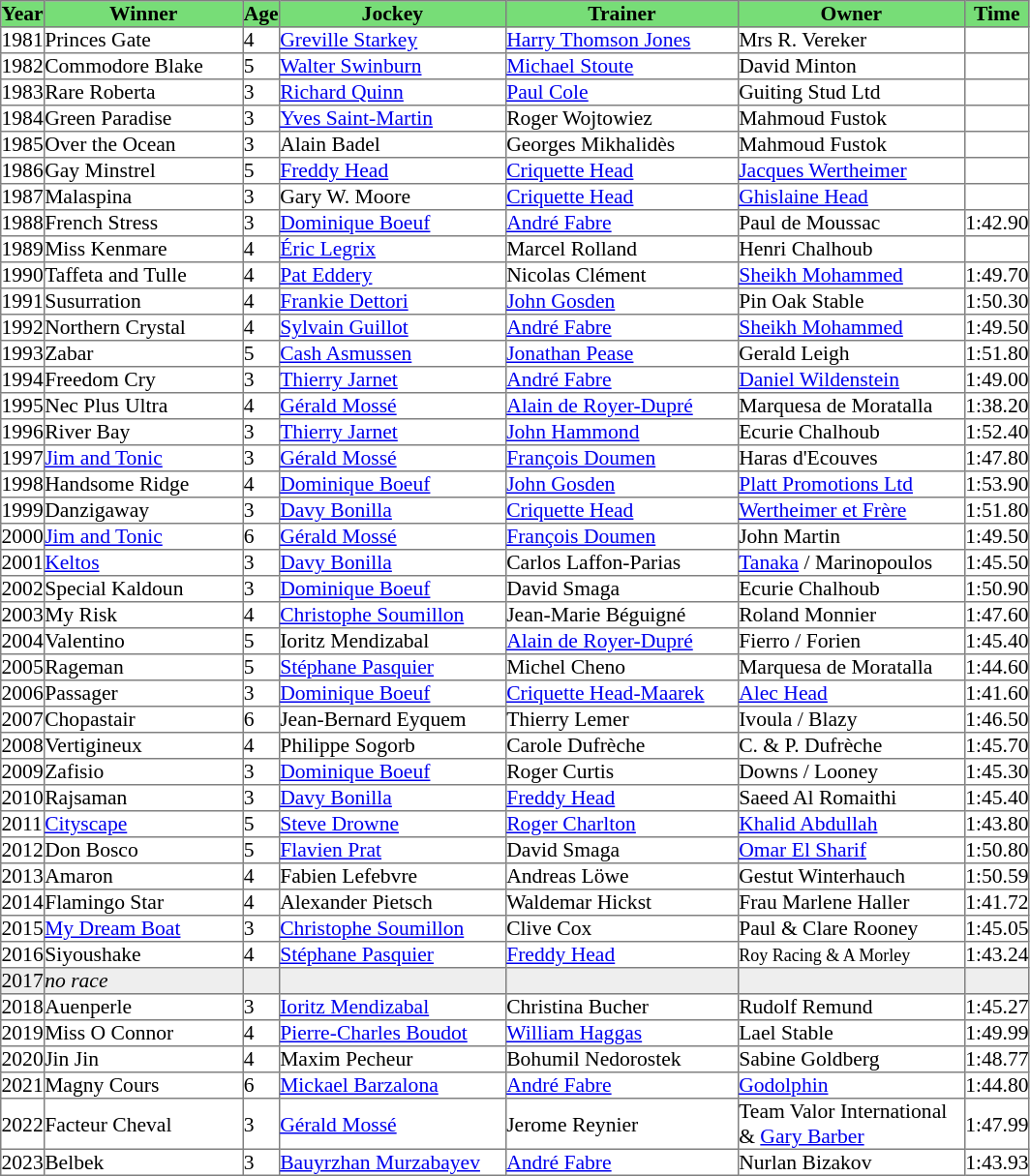<table class = "sortable" | border="1" cellpadding="0" style="border-collapse: collapse; font-size:90%">
<tr bgcolor="#77dd77" align="center">
<th>Year</th>
<th>Winner</th>
<th>Age</th>
<th>Jockey</th>
<th>Trainer</th>
<th>Owner</th>
<th>Time</th>
</tr>
<tr>
<td>1981</td>
<td width=136px>Princes Gate</td>
<td>4</td>
<td width=155px><a href='#'>Greville Starkey</a></td>
<td width=159px><a href='#'>Harry Thomson Jones</a></td>
<td width=155px>Mrs R. Vereker</td>
<td></td>
</tr>
<tr>
<td>1982</td>
<td>Commodore Blake</td>
<td>5</td>
<td><a href='#'>Walter Swinburn</a></td>
<td><a href='#'>Michael Stoute</a></td>
<td>David Minton</td>
<td></td>
</tr>
<tr>
<td>1983</td>
<td>Rare Roberta</td>
<td>3</td>
<td><a href='#'>Richard Quinn</a></td>
<td><a href='#'>Paul Cole</a></td>
<td>Guiting Stud Ltd</td>
<td></td>
</tr>
<tr>
<td>1984</td>
<td>Green Paradise</td>
<td>3</td>
<td><a href='#'>Yves Saint-Martin</a></td>
<td>Roger Wojtowiez</td>
<td>Mahmoud Fustok</td>
<td></td>
</tr>
<tr>
<td>1985</td>
<td>Over the Ocean</td>
<td>3</td>
<td>Alain Badel</td>
<td>Georges Mikhalidès</td>
<td>Mahmoud Fustok</td>
<td></td>
</tr>
<tr>
<td>1986</td>
<td>Gay Minstrel</td>
<td>5</td>
<td><a href='#'>Freddy Head</a></td>
<td><a href='#'>Criquette Head</a></td>
<td><a href='#'>Jacques Wertheimer</a></td>
<td></td>
</tr>
<tr>
<td>1987</td>
<td>Malaspina</td>
<td>3</td>
<td>Gary W. Moore</td>
<td><a href='#'>Criquette Head</a></td>
<td><a href='#'>Ghislaine Head</a></td>
<td></td>
</tr>
<tr>
<td>1988</td>
<td>French Stress</td>
<td>3</td>
<td><a href='#'>Dominique Boeuf</a></td>
<td><a href='#'>André Fabre</a></td>
<td>Paul de Moussac</td>
<td>1:42.90</td>
</tr>
<tr>
<td>1989</td>
<td>Miss Kenmare</td>
<td>4</td>
<td><a href='#'>Éric Legrix</a></td>
<td>Marcel Rolland</td>
<td>Henri Chalhoub</td>
<td></td>
</tr>
<tr>
<td>1990</td>
<td>Taffeta and Tulle</td>
<td>4</td>
<td><a href='#'>Pat Eddery</a></td>
<td>Nicolas Clément</td>
<td><a href='#'>Sheikh Mohammed</a></td>
<td>1:49.70</td>
</tr>
<tr>
<td>1991</td>
<td>Susurration</td>
<td>4</td>
<td><a href='#'>Frankie Dettori</a></td>
<td><a href='#'>John Gosden</a></td>
<td>Pin Oak Stable</td>
<td>1:50.30</td>
</tr>
<tr>
<td>1992</td>
<td>Northern Crystal</td>
<td>4</td>
<td><a href='#'>Sylvain Guillot</a></td>
<td><a href='#'>André Fabre</a></td>
<td><a href='#'>Sheikh Mohammed</a></td>
<td>1:49.50</td>
</tr>
<tr>
<td>1993</td>
<td>Zabar</td>
<td>5</td>
<td><a href='#'>Cash Asmussen</a></td>
<td><a href='#'>Jonathan Pease</a></td>
<td>Gerald Leigh</td>
<td>1:51.80</td>
</tr>
<tr>
<td>1994</td>
<td>Freedom Cry</td>
<td>3</td>
<td><a href='#'>Thierry Jarnet</a></td>
<td><a href='#'>André Fabre</a></td>
<td><a href='#'>Daniel Wildenstein</a></td>
<td>1:49.00</td>
</tr>
<tr>
<td>1995</td>
<td>Nec Plus Ultra </td>
<td>4</td>
<td><a href='#'>Gérald Mossé</a></td>
<td><a href='#'>Alain de Royer-Dupré</a></td>
<td>Marquesa de Moratalla</td>
<td>1:38.20</td>
</tr>
<tr>
<td>1996</td>
<td>River Bay</td>
<td>3</td>
<td><a href='#'>Thierry Jarnet</a></td>
<td><a href='#'>John Hammond</a></td>
<td>Ecurie Chalhoub</td>
<td>1:52.40</td>
</tr>
<tr>
<td>1997</td>
<td><a href='#'>Jim and Tonic</a></td>
<td>3</td>
<td><a href='#'>Gérald Mossé</a></td>
<td><a href='#'>François Doumen</a></td>
<td>Haras d'Ecouves</td>
<td>1:47.80</td>
</tr>
<tr>
<td>1998</td>
<td>Handsome Ridge</td>
<td>4</td>
<td><a href='#'>Dominique Boeuf</a></td>
<td><a href='#'>John Gosden</a></td>
<td><a href='#'>Platt Promotions Ltd</a></td>
<td>1:53.90</td>
</tr>
<tr>
<td>1999</td>
<td>Danzigaway</td>
<td>3</td>
<td><a href='#'>Davy Bonilla</a></td>
<td><a href='#'>Criquette Head</a></td>
<td><a href='#'>Wertheimer et Frère</a></td>
<td>1:51.80</td>
</tr>
<tr>
<td>2000</td>
<td><a href='#'>Jim and Tonic</a></td>
<td>6</td>
<td><a href='#'>Gérald Mossé</a></td>
<td><a href='#'>François Doumen</a></td>
<td>John Martin</td>
<td>1:49.50</td>
</tr>
<tr>
<td>2001</td>
<td><a href='#'>Keltos</a></td>
<td>3</td>
<td><a href='#'>Davy Bonilla</a></td>
<td>Carlos Laffon-Parias</td>
<td><a href='#'>Tanaka</a> / Marinopoulos </td>
<td>1:45.50</td>
</tr>
<tr>
<td>2002</td>
<td>Special Kaldoun</td>
<td>3</td>
<td><a href='#'>Dominique Boeuf</a></td>
<td>David Smaga</td>
<td>Ecurie Chalhoub</td>
<td>1:50.90</td>
</tr>
<tr>
<td>2003</td>
<td>My Risk</td>
<td>4</td>
<td><a href='#'>Christophe Soumillon</a></td>
<td>Jean-Marie Béguigné</td>
<td>Roland Monnier</td>
<td>1:47.60</td>
</tr>
<tr>
<td>2004</td>
<td>Valentino</td>
<td>5</td>
<td>Ioritz Mendizabal</td>
<td><a href='#'>Alain de Royer-Dupré</a></td>
<td>Fierro / Forien </td>
<td>1:45.40</td>
</tr>
<tr>
<td>2005</td>
<td>Rageman</td>
<td>5</td>
<td><a href='#'>Stéphane Pasquier</a></td>
<td>Michel Cheno</td>
<td>Marquesa de Moratalla</td>
<td>1:44.60</td>
</tr>
<tr>
<td>2006</td>
<td>Passager</td>
<td>3</td>
<td><a href='#'>Dominique Boeuf</a></td>
<td><a href='#'>Criquette Head-Maarek</a></td>
<td><a href='#'>Alec Head</a></td>
<td>1:41.60</td>
</tr>
<tr>
<td>2007</td>
<td>Chopastair</td>
<td>6</td>
<td>Jean-Bernard Eyquem</td>
<td>Thierry Lemer</td>
<td>Ivoula / Blazy </td>
<td>1:46.50</td>
</tr>
<tr>
<td>2008</td>
<td>Vertigineux</td>
<td>4</td>
<td>Philippe Sogorb</td>
<td>Carole Dufrèche</td>
<td>C. & P. Dufrèche </td>
<td>1:45.70</td>
</tr>
<tr>
<td>2009</td>
<td>Zafisio</td>
<td>3</td>
<td><a href='#'>Dominique Boeuf</a></td>
<td>Roger Curtis</td>
<td>Downs / Looney </td>
<td>1:45.30</td>
</tr>
<tr>
<td>2010</td>
<td>Rajsaman</td>
<td>3</td>
<td><a href='#'>Davy Bonilla</a></td>
<td><a href='#'>Freddy Head</a></td>
<td>Saeed Al Romaithi</td>
<td>1:45.40</td>
</tr>
<tr>
<td>2011</td>
<td><a href='#'>Cityscape</a></td>
<td>5</td>
<td><a href='#'>Steve Drowne</a></td>
<td><a href='#'>Roger Charlton</a></td>
<td><a href='#'>Khalid Abdullah</a></td>
<td>1:43.80</td>
</tr>
<tr>
<td>2012</td>
<td>Don Bosco</td>
<td>5</td>
<td><a href='#'>Flavien Prat</a></td>
<td>David Smaga</td>
<td><a href='#'>Omar El Sharif</a></td>
<td>1:50.80</td>
</tr>
<tr>
<td>2013</td>
<td>Amaron</td>
<td>4</td>
<td>Fabien Lefebvre</td>
<td>Andreas Löwe</td>
<td>Gestut Winterhauch</td>
<td>1:50.59</td>
</tr>
<tr>
<td>2014</td>
<td>Flamingo Star</td>
<td>4</td>
<td>Alexander Pietsch</td>
<td>Waldemar Hickst</td>
<td>Frau Marlene Haller</td>
<td>1:41.72</td>
</tr>
<tr>
<td>2015</td>
<td><a href='#'>My Dream Boat</a></td>
<td>3</td>
<td><a href='#'>Christophe Soumillon</a></td>
<td>Clive Cox</td>
<td>Paul & Clare Rooney</td>
<td>1:45.05</td>
</tr>
<tr>
<td>2016</td>
<td>Siyoushake</td>
<td>4</td>
<td><a href='#'>Stéphane Pasquier</a></td>
<td><a href='#'>Freddy Head</a></td>
<td><small>Roy Racing & A Morley</small></td>
<td>1:43.24</td>
</tr>
<tr bgcolor="#eeeeee">
<td>2017</td>
<td><em>no race</em> </td>
<td></td>
<td></td>
<td></td>
<td></td>
<td></td>
</tr>
<tr>
<td>2018</td>
<td>Auenperle</td>
<td>3</td>
<td><a href='#'>Ioritz Mendizabal</a></td>
<td>Christina Bucher</td>
<td>Rudolf Remund</td>
<td>1:45.27</td>
</tr>
<tr>
<td>2019</td>
<td>Miss O Connor</td>
<td>4</td>
<td><a href='#'>Pierre-Charles Boudot</a></td>
<td><a href='#'>William Haggas</a></td>
<td>Lael Stable</td>
<td>1:49.99</td>
</tr>
<tr>
<td>2020</td>
<td>Jin Jin</td>
<td>4</td>
<td>Maxim Pecheur</td>
<td>Bohumil Nedorostek</td>
<td>Sabine Goldberg</td>
<td>1:48.77</td>
</tr>
<tr>
<td>2021</td>
<td>Magny Cours</td>
<td>6</td>
<td><a href='#'>Mickael Barzalona</a></td>
<td><a href='#'>André Fabre</a></td>
<td><a href='#'>Godolphin</a></td>
<td>1:44.80</td>
</tr>
<tr>
<td>2022</td>
<td>Facteur Cheval</td>
<td>3</td>
<td><a href='#'>Gérald Mossé</a></td>
<td>Jerome Reynier</td>
<td>Team Valor International & <a href='#'>Gary Barber</a></td>
<td>1:47.99</td>
</tr>
<tr>
<td>2023</td>
<td>Belbek</td>
<td>3</td>
<td><a href='#'>Bauyrzhan Murzabayev</a></td>
<td><a href='#'>André Fabre</a></td>
<td>Nurlan Bizakov</td>
<td>1:43.93</td>
</tr>
</table>
